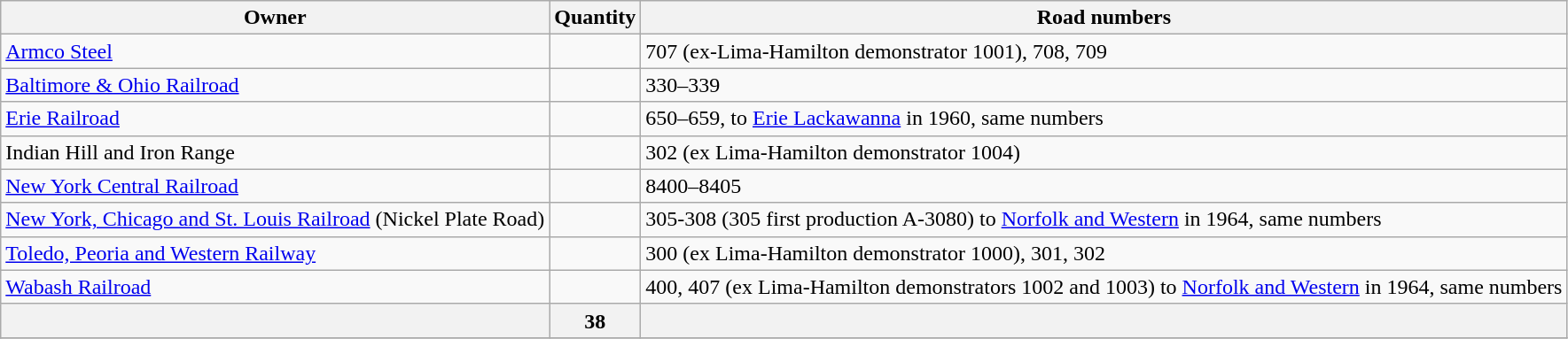<table class="wikitable">
<tr>
<th>Owner</th>
<th>Quantity</th>
<th>Road numbers</th>
</tr>
<tr>
<td><a href='#'>Armco Steel</a></td>
<td></td>
<td>707 (ex-Lima-Hamilton demonstrator 1001), 708, 709</td>
</tr>
<tr>
<td><a href='#'>Baltimore & Ohio Railroad</a></td>
<td></td>
<td>330–339</td>
</tr>
<tr>
<td><a href='#'>Erie Railroad</a></td>
<td></td>
<td>650–659, to <a href='#'>Erie Lackawanna</a> in 1960, same numbers</td>
</tr>
<tr>
<td>Indian Hill and Iron Range</td>
<td></td>
<td>302  (ex Lima-Hamilton demonstrator 1004)</td>
</tr>
<tr>
<td><a href='#'>New York Central Railroad</a></td>
<td></td>
<td>8400–8405</td>
</tr>
<tr>
<td><a href='#'>New York, Chicago and St. Louis Railroad</a> (Nickel Plate Road)</td>
<td></td>
<td>305-308 (305 first production A-3080) to <a href='#'>Norfolk and Western</a> in 1964, same numbers</td>
</tr>
<tr>
<td><a href='#'>Toledo, Peoria and Western Railway</a></td>
<td></td>
<td>300 (ex Lima-Hamilton demonstrator 1000), 301, 302</td>
</tr>
<tr>
<td><a href='#'>Wabash Railroad</a></td>
<td></td>
<td>400, 407 (ex Lima-Hamilton demonstrators 1002 and 1003) to <a href='#'>Norfolk and Western</a> in 1964, same numbers</td>
</tr>
<tr>
<th></th>
<th>38</th>
<th></th>
</tr>
<tr>
</tr>
</table>
